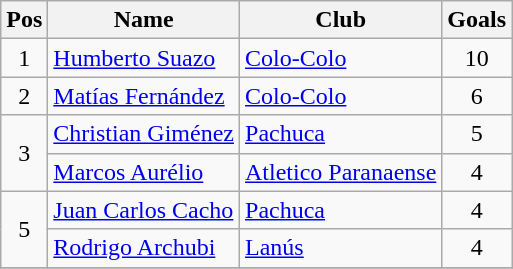<table class="wikitable" border="1">
<tr>
<th width="23">Pos</th>
<th>Name</th>
<th>Club</th>
<th>Goals</th>
</tr>
<tr>
<td align=center>1</td>
<td> <a href='#'>Humberto Suazo</a></td>
<td> <a href='#'>Colo-Colo</a></td>
<td align="center">10</td>
</tr>
<tr>
<td align=center>2</td>
<td> <a href='#'>Matías Fernández</a></td>
<td> <a href='#'>Colo-Colo</a></td>
<td align="center">6</td>
</tr>
<tr>
<td align=center rowspan=2>3</td>
<td> <a href='#'>Christian Giménez</a></td>
<td> <a href='#'>Pachuca</a></td>
<td align="center">5</td>
</tr>
<tr>
<td> <a href='#'>Marcos Aurélio</a></td>
<td> <a href='#'>Atletico Paranaense</a></td>
<td align="center">4</td>
</tr>
<tr>
<td align=center rowspan=2>5</td>
<td> <a href='#'>Juan Carlos Cacho</a></td>
<td> <a href='#'>Pachuca</a></td>
<td align="center">4</td>
</tr>
<tr>
<td> <a href='#'>Rodrigo Archubi</a></td>
<td> <a href='#'>Lanús</a></td>
<td align="center">4</td>
</tr>
<tr>
</tr>
</table>
